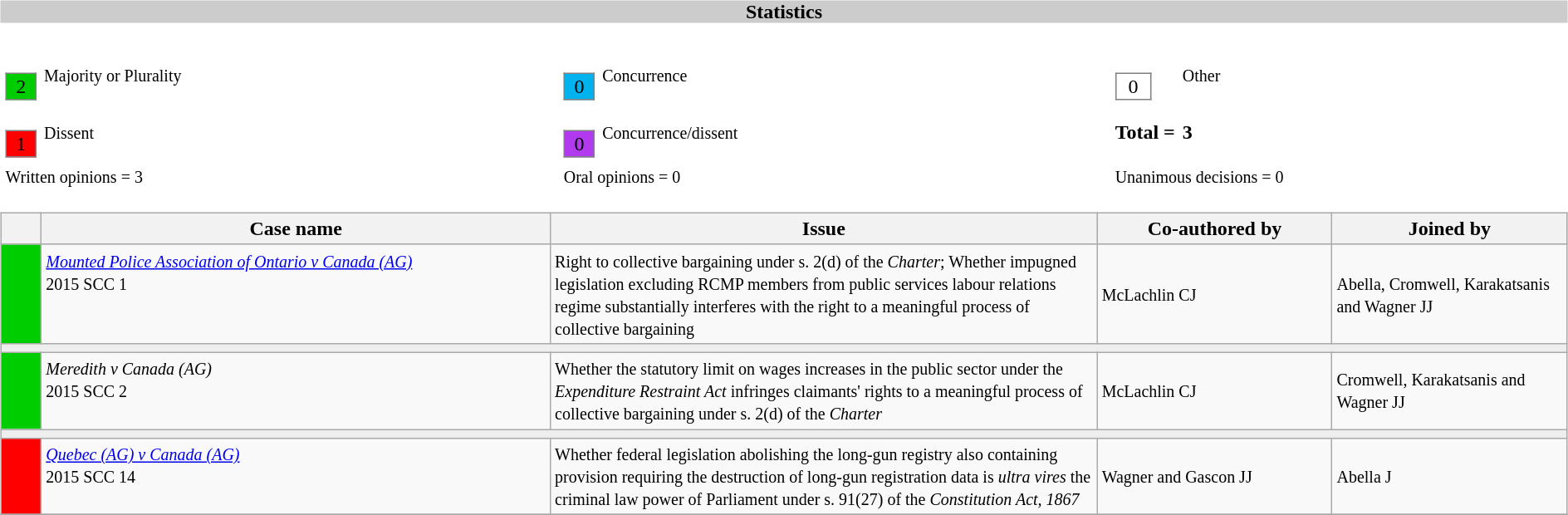<table width=100%>
<tr>
<td><br><table width=100% align=center cellpadding=0 cellspacing=0>
<tr>
<th bgcolor=#CCCCCC>Statistics</th>
</tr>
<tr>
<td><br><table width=100% cellpadding="2" cellspacing="2" border="0"width=25px>
<tr>
<td><br><table border="1" style="border-collapse:collapse;">
<tr>
<td align=center bgcolor=#00CD00 width=25px>2</td>
</tr>
</table>
</td>
<td><small>Majority or Plurality</small></td>
<td width=25px><br><table border="1" style="border-collapse:collapse;">
<tr>
<td align=center width=25px bgcolor=#00B2EE>0</td>
</tr>
</table>
</td>
<td><small>Concurrence</small></td>
<td width=25px><br><table border="1" style="border-collapse:collapse;">
<tr>
<td align=center width=25px bgcolor=white>0</td>
</tr>
</table>
</td>
<td><small>Other</small></td>
</tr>
<tr>
<td width=25px><br><table border="1" style="border-collapse:collapse;">
<tr>
<td align=center width=25px bgcolor=red>1</td>
</tr>
</table>
</td>
<td><small>Dissent</small></td>
<td width=25px><br><table border="1" style="border-collapse:collapse;">
<tr>
<td align=center width=25px bgcolor=#B23AEE>0</td>
</tr>
</table>
</td>
<td><small>Concurrence/dissent</small></td>
<td white-space: nowrap><strong>Total = </strong></td>
<td><strong>3</strong></td>
</tr>
<tr>
<td colspan=2><small>Written opinions = 3</small></td>
<td colspan=2><small>Oral opinions = 0</small></td>
<td colspan=2><small> Unanimous decisions = 0</small></td>
</tr>
</table>
<table class="wikitable" width=100%>
<tr bgcolor="#CCCCCC">
<th width=25px></th>
<th width=32.5%>Case name</th>
<th>Issue</th>
<th width=15%>Co-authored by</th>
<th width=15%>Joined by</th>
</tr>
<tr>
<td bgcolor="00cd00"></td>
<td align=left valign=top><small><em><a href='#'>Mounted Police Association of Ontario v Canada (AG)</a></em><br> 2015 SCC 1 </small></td>
<td valign=top><small> Right to collective bargaining under s. 2(d) of the <em>Charter</em>; Whether impugned legislation excluding RCMP members from public services labour relations regime substantially interferes with the right to a meaningful process of collective bargaining</small></td>
<td><small> McLachlin CJ</small></td>
<td><small>  Abella, Cromwell, Karakatsanis and Wagner JJ</small></td>
</tr>
<tr>
<td bgcolor=#EEEEEE colspan=5 valign=top><small></small></td>
</tr>
<tr>
<td bgcolor="00cd00"></td>
<td align=left valign=top><small><em>Meredith v Canada (AG)</em><br> 2015 SCC 2 </small></td>
<td valign=top><small>Whether the statutory limit on wages increases in the public sector under the <em>Expenditure Restraint Act</em> infringes claimants' rights to a meaningful process of collective bargaining under s. 2(d) of the <em>Charter</em></small></td>
<td><small> McLachlin CJ</small></td>
<td><small> Cromwell, Karakatsanis and Wagner JJ</small></td>
</tr>
<tr>
<td bgcolor=#EEEEEE colspan=5 valign=top><small></small></td>
</tr>
<tr>
<td bgcolor="red"></td>
<td align=left valign=top><small><em><a href='#'>Quebec (AG) v Canada (AG)</a></em><br> 2015 SCC 14 </small></td>
<td valign=top><small>Whether federal legislation abolishing the long-gun registry also containing provision requiring the destruction of long-gun registration data is <em>ultra vires</em> the criminal law power of Parliament under s. 91(27) of the <em>Constitution Act, 1867</em></small></td>
<td><small> Wagner and Gascon JJ</small></td>
<td><small> Abella J</small></td>
</tr>
<tr>
</tr>
</table>
</td>
</tr>
</table>
</td>
</tr>
</table>
